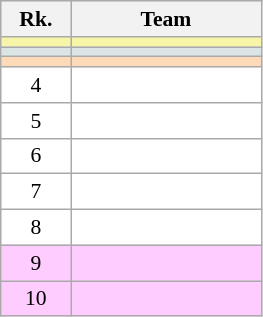<table class="wikitable" style="border:1px solid #AAAAAA;font-size:90%">
<tr bgcolor="#E4E4E4">
<th style="border-bottom:1px solid #AAAAAA" width=40>Rk.</th>
<th style="border-bottom:1px solid #AAAAAA" width=120>Team</th>
</tr>
<tr bgcolor="#F7F6A8">
<td align="center"></td>
<td></td>
</tr>
<tr bgcolor="#DCE5E5">
<td align="center"></td>
<td></td>
</tr>
<tr bgcolor="#FFDAB9">
<td align="center"></td>
<td></td>
</tr>
<tr style="background:#ffffff;">
<td align="center">4</td>
<td></td>
</tr>
<tr style="background:#ffffff;">
<td align="center">5</td>
<td></td>
</tr>
<tr style="background:#ffffff;">
<td align="center">6</td>
<td></td>
</tr>
<tr style="background:#ffffff;">
<td align="center">7</td>
<td></td>
</tr>
<tr style="background:#ffffff;">
<td align="center">8</td>
<td></td>
</tr>
<tr style="background:#ffccff;">
<td align="center">9</td>
<td></td>
</tr>
<tr style="background:#ffccff;">
<td align="center">10</td>
<td></td>
</tr>
</table>
